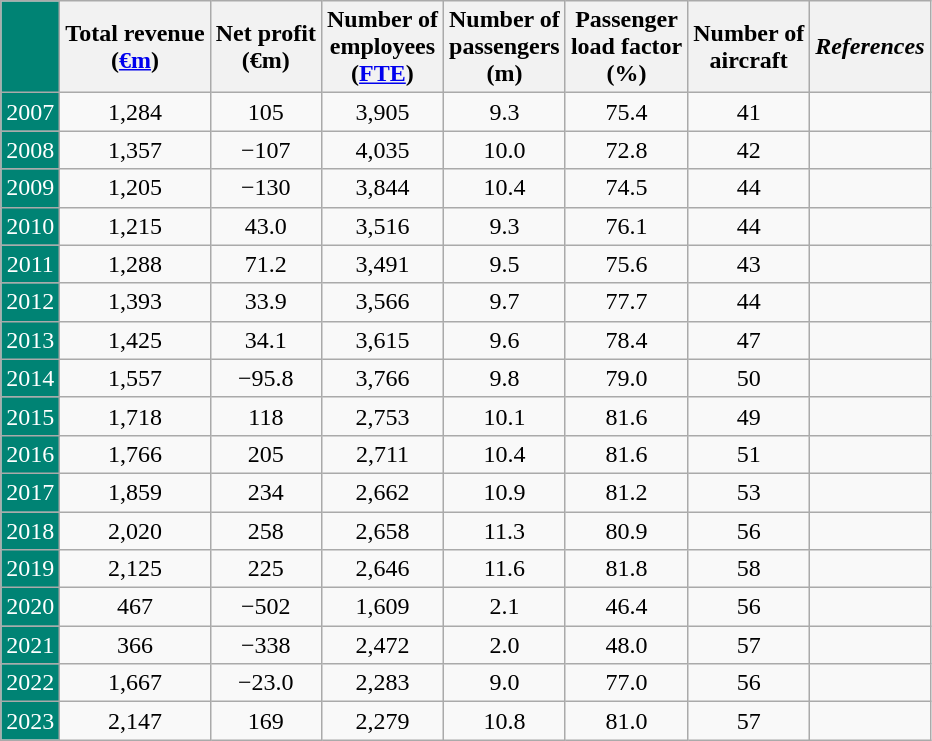<table class="wikitable" style="text-align:center;">
<tr>
<td style="background: #008374;"></td>
<th>Total revenue<br>(<a href='#'>€m</a>)</th>
<th>Net profit<br>(€m)</th>
<th>Number of<br>employees<br>(<a href='#'>FTE</a>)</th>
<th>Number of<br>passengers<br>(m)</th>
<th>Passenger<br>load factor<br>(%)</th>
<th>Number of<br>aircraft</th>
<th><em>References</em></th>
</tr>
<tr>
<td style="background: #008374;color:white">2007</td>
<td>1,284</td>
<td>105</td>
<td>3,905</td>
<td>9.3</td>
<td>75.4</td>
<td>41</td>
<td></td>
</tr>
<tr>
<td style="background: #008374;color:white">2008</td>
<td>1,357</td>
<td><span>−107</span></td>
<td>4,035</td>
<td>10.0</td>
<td>72.8</td>
<td>42</td>
<td></td>
</tr>
<tr>
<td style="background: #008374;color:white">2009</td>
<td>1,205</td>
<td><span>−130</span></td>
<td>3,844</td>
<td>10.4</td>
<td>74.5</td>
<td>44</td>
<td></td>
</tr>
<tr>
<td style="background: #008374;color:white">2010</td>
<td>1,215</td>
<td>43.0</td>
<td>3,516</td>
<td>9.3</td>
<td>76.1</td>
<td>44</td>
<td></td>
</tr>
<tr>
<td style="background: #008374;color:white">2011</td>
<td>1,288</td>
<td>71.2</td>
<td>3,491</td>
<td>9.5</td>
<td>75.6</td>
<td>43</td>
<td></td>
</tr>
<tr>
<td style="background: #008374;color:white">2012</td>
<td>1,393</td>
<td>33.9</td>
<td>3,566</td>
<td>9.7</td>
<td>77.7</td>
<td>44</td>
<td></td>
</tr>
<tr>
<td style="background: #008374;color:white">2013</td>
<td>1,425</td>
<td>34.1</td>
<td>3,615</td>
<td>9.6</td>
<td>78.4</td>
<td>47</td>
<td></td>
</tr>
<tr>
<td style="background: #008374;color:white">2014</td>
<td>1,557</td>
<td><span>−95.8</span></td>
<td>3,766</td>
<td>9.8</td>
<td>79.0</td>
<td>50</td>
<td></td>
</tr>
<tr>
<td style="background: #008374;color:white">2015</td>
<td>1,718</td>
<td>118</td>
<td>2,753</td>
<td>10.1</td>
<td>81.6</td>
<td>49</td>
<td></td>
</tr>
<tr>
<td style="background: #008374;color:white">2016</td>
<td>1,766</td>
<td>205</td>
<td>2,711</td>
<td>10.4</td>
<td>81.6</td>
<td>51</td>
<td></td>
</tr>
<tr>
<td style="background: #008374;color:white">2017</td>
<td>1,859</td>
<td>234</td>
<td>2,662</td>
<td>10.9</td>
<td>81.2</td>
<td>53</td>
<td></td>
</tr>
<tr>
<td style="background: #008374;color:white">2018</td>
<td>2,020</td>
<td>258</td>
<td>2,658</td>
<td>11.3</td>
<td>80.9</td>
<td>56</td>
<td></td>
</tr>
<tr>
<td style="background: #008374;color:white">2019</td>
<td>2,125</td>
<td>225</td>
<td>2,646</td>
<td>11.6</td>
<td>81.8</td>
<td>58</td>
<td></td>
</tr>
<tr>
<td style="background: #008374;color:white">2020</td>
<td>467</td>
<td><span>−502</span></td>
<td>1,609</td>
<td>2.1</td>
<td>46.4</td>
<td>56</td>
<td></td>
</tr>
<tr>
<td style="background: #008374;color:white">2021</td>
<td>366</td>
<td><span>−338</span></td>
<td>2,472</td>
<td>2.0</td>
<td>48.0</td>
<td>57</td>
<td></td>
</tr>
<tr>
<td style="background: #008374;color:white">2022</td>
<td>1,667</td>
<td><span>−23.0</span></td>
<td>2,283</td>
<td>9.0</td>
<td>77.0</td>
<td>56</td>
<td></td>
</tr>
<tr>
<td style="background: #008374;color:white">2023</td>
<td>2,147</td>
<td>169</td>
<td>2,279</td>
<td>10.8</td>
<td>81.0</td>
<td>57</td>
<td></td>
</tr>
</table>
